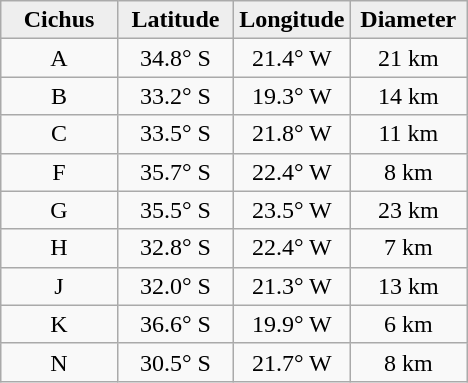<table class="wikitable">
<tr>
<th width="25%" style="background:#eeeeee;">Cichus</th>
<th width="25%" style="background:#eeeeee;">Latitude</th>
<th width="25%" style="background:#eeeeee;">Longitude</th>
<th width="25%" style="background:#eeeeee;">Diameter</th>
</tr>
<tr>
<td align="center">A</td>
<td align="center">34.8° S</td>
<td align="center">21.4° W</td>
<td align="center">21 km</td>
</tr>
<tr>
<td align="center">B</td>
<td align="center">33.2° S</td>
<td align="center">19.3° W</td>
<td align="center">14 km</td>
</tr>
<tr>
<td align="center">C</td>
<td align="center">33.5° S</td>
<td align="center">21.8° W</td>
<td align="center">11 km</td>
</tr>
<tr>
<td align="center">F</td>
<td align="center">35.7° S</td>
<td align="center">22.4° W</td>
<td align="center">8 km</td>
</tr>
<tr>
<td align="center">G</td>
<td align="center">35.5° S</td>
<td align="center">23.5° W</td>
<td align="center">23 km</td>
</tr>
<tr>
<td align="center">H</td>
<td align="center">32.8° S</td>
<td align="center">22.4° W</td>
<td align="center">7 km</td>
</tr>
<tr>
<td align="center">J</td>
<td align="center">32.0° S</td>
<td align="center">21.3° W</td>
<td align="center">13 km</td>
</tr>
<tr>
<td align="center">K</td>
<td align="center">36.6° S</td>
<td align="center">19.9° W</td>
<td align="center">6 km</td>
</tr>
<tr>
<td align="center">N</td>
<td align="center">30.5° S</td>
<td align="center">21.7° W</td>
<td align="center">8 km</td>
</tr>
</table>
